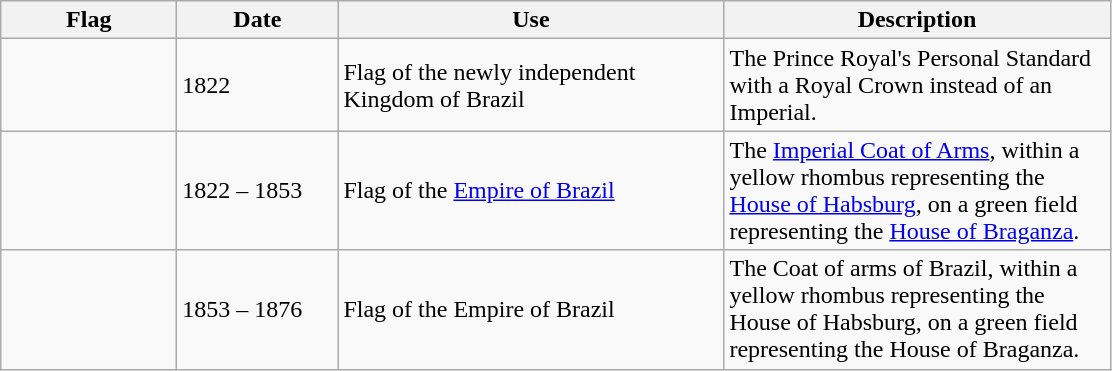<table class="wikitable">
<tr>
<th style="width:110px;">Flag</th>
<th style="width:100px;">Date</th>
<th style="width:250px;">Use</th>
<th style="width:250px;">Description</th>
</tr>
<tr>
<td></td>
<td>1822</td>
<td>Flag of the newly independent Kingdom of Brazil</td>
<td>The Prince Royal's Personal Standard with a Royal Crown instead of an Imperial.</td>
</tr>
<tr>
<td></td>
<td>1822 – 1853</td>
<td>Flag of the <a href='#'>Empire of Brazil</a></td>
<td>The <a href='#'>Imperial Coat of Arms</a>, within a yellow rhombus representing the <a href='#'>House of Habsburg</a>, on a green field representing the <a href='#'>House of Braganza</a>.</td>
</tr>
<tr>
<td></td>
<td>1853 – 1876</td>
<td>Flag of the Empire of Brazil</td>
<td>The Coat of arms of Brazil, within a yellow rhombus representing the House of Habsburg, on a green field representing the House of Braganza.</td>
</tr>
</table>
